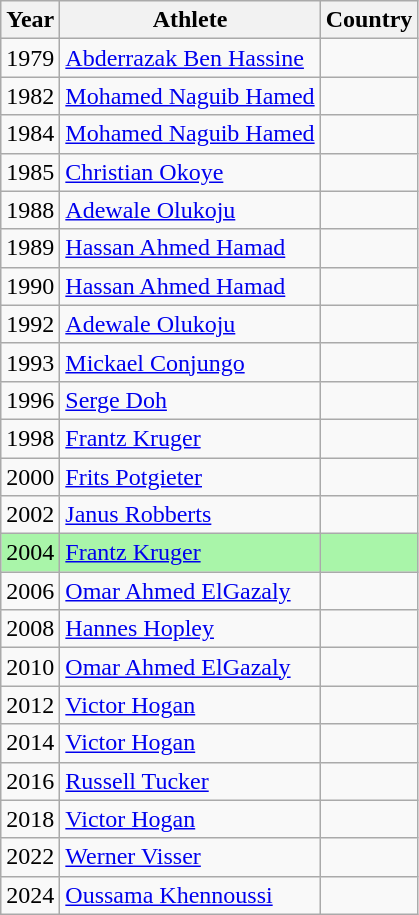<table class="wikitable sortable">
<tr>
<th>Year</th>
<th>Athlete</th>
<th>Country</th>
</tr>
<tr>
<td>1979</td>
<td><a href='#'>Abderrazak Ben Hassine</a></td>
<td></td>
</tr>
<tr>
<td>1982</td>
<td><a href='#'>Mohamed Naguib Hamed</a></td>
<td></td>
</tr>
<tr>
<td>1984</td>
<td><a href='#'>Mohamed Naguib Hamed</a></td>
<td></td>
</tr>
<tr>
<td>1985</td>
<td><a href='#'>Christian Okoye</a></td>
<td></td>
</tr>
<tr>
<td>1988</td>
<td><a href='#'>Adewale Olukoju</a></td>
<td></td>
</tr>
<tr>
<td>1989</td>
<td><a href='#'>Hassan Ahmed Hamad</a></td>
<td></td>
</tr>
<tr>
<td>1990</td>
<td><a href='#'>Hassan Ahmed Hamad</a></td>
<td></td>
</tr>
<tr>
<td>1992</td>
<td><a href='#'>Adewale Olukoju</a></td>
<td></td>
</tr>
<tr>
<td>1993</td>
<td><a href='#'>Mickael Conjungo</a></td>
<td></td>
</tr>
<tr>
<td>1996</td>
<td><a href='#'>Serge Doh</a></td>
<td></td>
</tr>
<tr>
<td>1998</td>
<td><a href='#'>Frantz Kruger</a></td>
<td></td>
</tr>
<tr>
<td>2000</td>
<td><a href='#'>Frits Potgieter</a></td>
<td></td>
</tr>
<tr>
<td>2002</td>
<td><a href='#'>Janus Robberts</a></td>
<td></td>
</tr>
<tr bgcolor=#A9F5A9>
<td>2004</td>
<td><a href='#'>Frantz Kruger</a></td>
<td></td>
</tr>
<tr>
<td>2006</td>
<td><a href='#'>Omar Ahmed ElGazaly</a></td>
<td></td>
</tr>
<tr>
<td>2008</td>
<td><a href='#'>Hannes Hopley</a></td>
<td></td>
</tr>
<tr>
<td>2010</td>
<td><a href='#'>Omar Ahmed ElGazaly</a></td>
<td></td>
</tr>
<tr>
<td>2012</td>
<td><a href='#'>Victor Hogan</a></td>
<td></td>
</tr>
<tr>
<td>2014</td>
<td><a href='#'>Victor Hogan</a></td>
<td></td>
</tr>
<tr>
<td>2016</td>
<td><a href='#'>Russell Tucker</a></td>
<td></td>
</tr>
<tr>
<td>2018</td>
<td><a href='#'>Victor Hogan</a></td>
<td></td>
</tr>
<tr>
<td>2022</td>
<td><a href='#'>Werner Visser</a></td>
<td></td>
</tr>
<tr>
<td>2024</td>
<td><a href='#'>Oussama Khennoussi</a></td>
<td></td>
</tr>
</table>
